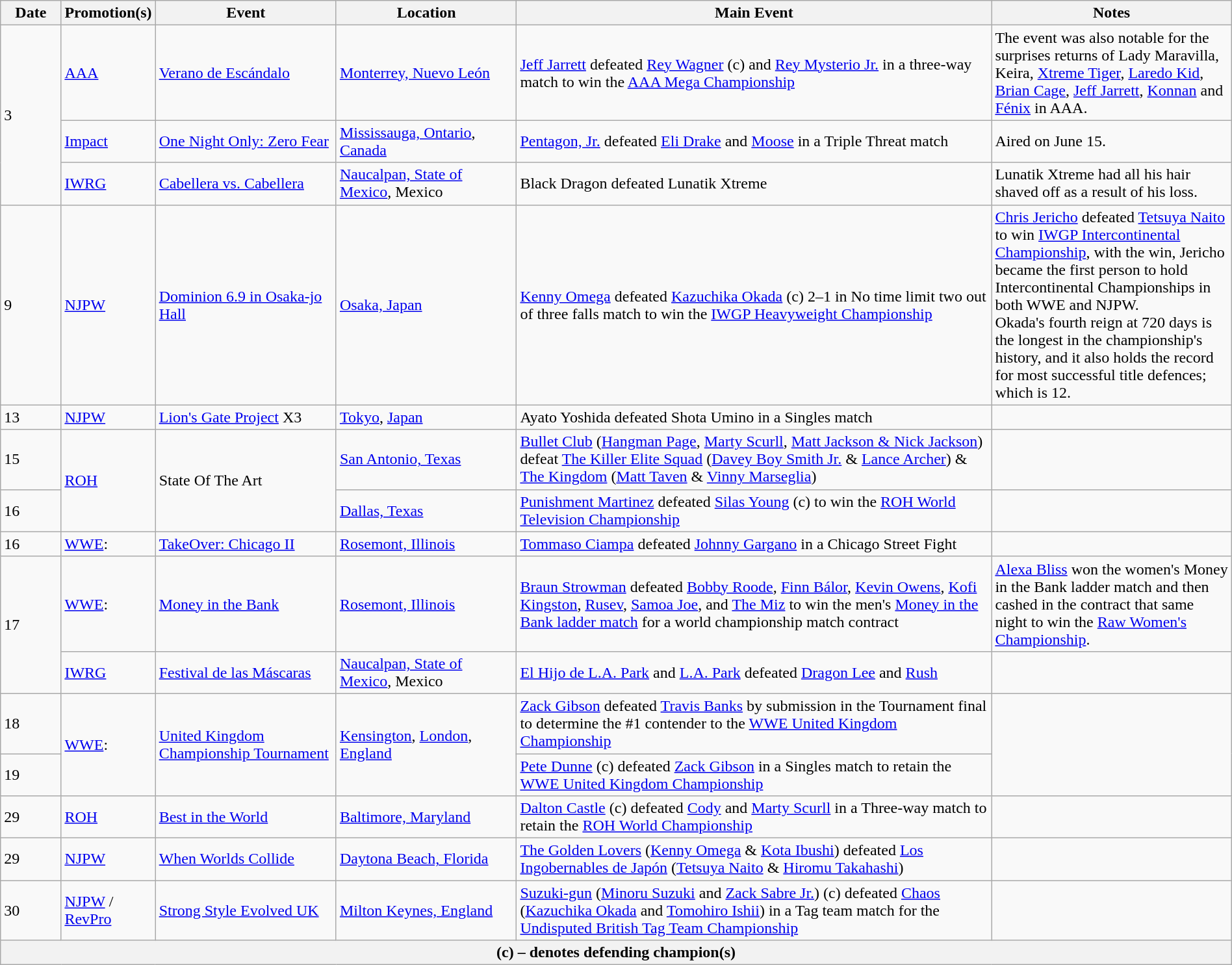<table class="wikitable" style="width:100%;">
<tr>
<th width=5%>Date</th>
<th width=5%>Promotion(s)</th>
<th style="width:15%;">Event</th>
<th style="width:15%;">Location</th>
<th style="width:40%;">Main Event</th>
<th style="width:20%;">Notes</th>
</tr>
<tr>
<td rowspan=3>3</td>
<td><a href='#'>AAA</a></td>
<td><a href='#'>Verano de Escándalo</a></td>
<td><a href='#'>Monterrey, Nuevo León</a></td>
<td><a href='#'>Jeff Jarrett</a> defeated <a href='#'>Rey Wagner</a> (c) and <a href='#'>Rey Mysterio Jr.</a> in a three-way match to win the <a href='#'>AAA Mega Championship</a></td>
<td>The event was also notable for the surprises returns of Lady Maravilla, Keira, <a href='#'>Xtreme Tiger</a>, <a href='#'>Laredo Kid</a>, <a href='#'>Brian Cage</a>, <a href='#'>Jeff Jarrett</a>, <a href='#'>Konnan</a> and <a href='#'>Fénix</a> in AAA.</td>
</tr>
<tr>
<td><a href='#'>Impact</a></td>
<td><a href='#'>One Night Only: Zero Fear</a></td>
<td><a href='#'>Mississauga, Ontario</a>, <a href='#'>Canada</a></td>
<td><a href='#'>Pentagon, Jr.</a> defeated <a href='#'>Eli Drake</a> and <a href='#'>Moose</a> in a Triple Threat match</td>
<td>Aired on June 15.</td>
</tr>
<tr>
<td><a href='#'>IWRG</a></td>
<td><a href='#'>Cabellera vs. Cabellera</a></td>
<td><a href='#'>Naucalpan, State of Mexico</a>, Mexico</td>
<td>Black Dragon defeated Lunatik Xtreme</td>
<td>Lunatik Xtreme had all his hair shaved off as a result of his loss.</td>
</tr>
<tr>
<td>9</td>
<td><a href='#'>NJPW</a></td>
<td><a href='#'>Dominion 6.9 in Osaka-jo Hall</a></td>
<td><a href='#'>Osaka, Japan</a></td>
<td><a href='#'>Kenny Omega</a> defeated <a href='#'>Kazuchika Okada</a> (c) 2–1 in No time limit two out of three falls match to win the <a href='#'>IWGP Heavyweight Championship</a></td>
<td><a href='#'>Chris Jericho</a> defeated <a href='#'>Tetsuya Naito</a> to win <a href='#'>IWGP Intercontinental Championship</a>, with the win, Jericho became the first person to hold Intercontinental Championships in both WWE and NJPW.<br>Okada's fourth reign at 720 days is the longest in the championship's history, and it also holds the record for most successful title defences; which is 12.</td>
</tr>
<tr>
<td>13</td>
<td><a href='#'>NJPW</a></td>
<td><a href='#'>Lion's Gate Project</a> X3</td>
<td><a href='#'>Tokyo</a>, <a href='#'>Japan</a></td>
<td>Ayato Yoshida defeated Shota Umino in a Singles match</td>
<td></td>
</tr>
<tr>
<td>15</td>
<td rowspan="2"><a href='#'>ROH</a></td>
<td rowspan="2">State Of The Art</td>
<td><a href='#'>San Antonio, Texas</a></td>
<td><a href='#'>Bullet Club</a> (<a href='#'>Hangman Page</a>, <a href='#'>Marty Scurll</a>, <a href='#'>Matt Jackson & Nick Jackson</a>) defeat <a href='#'>The Killer Elite Squad</a> (<a href='#'>Davey Boy Smith Jr.</a> & <a href='#'>Lance Archer</a>) & <a href='#'>The Kingdom</a> (<a href='#'>Matt Taven</a> & <a href='#'>Vinny Marseglia</a>)</td>
<td></td>
</tr>
<tr>
<td>16</td>
<td><a href='#'>Dallas, Texas</a></td>
<td><a href='#'>Punishment Martinez</a> defeated <a href='#'>Silas Young</a> (c) to win the <a href='#'>ROH World Television Championship</a></td>
<td></td>
</tr>
<tr>
<td>16</td>
<td><a href='#'>WWE</a>:<br></td>
<td><a href='#'>TakeOver: Chicago II</a></td>
<td><a href='#'>Rosemont, Illinois</a></td>
<td><a href='#'>Tommaso Ciampa</a> defeated <a href='#'>Johnny Gargano</a> in a Chicago Street Fight</td>
<td></td>
</tr>
<tr>
<td rowspan=2>17</td>
<td><a href='#'>WWE</a>:<br></td>
<td><a href='#'>Money in the Bank</a></td>
<td><a href='#'>Rosemont, Illinois</a></td>
<td><a href='#'>Braun Strowman</a> defeated <a href='#'>Bobby Roode</a>, <a href='#'>Finn Bálor</a>, <a href='#'>Kevin Owens</a>, <a href='#'>Kofi Kingston</a>, <a href='#'>Rusev</a>, <a href='#'>Samoa Joe</a>, and <a href='#'>The Miz</a> to win the men's <a href='#'>Money in the Bank ladder match</a> for a world championship match contract</td>
<td><a href='#'>Alexa Bliss</a> won the women's Money in the Bank ladder match and then cashed in the contract that same night to win the <a href='#'>Raw Women's Championship</a>.</td>
</tr>
<tr>
<td><a href='#'>IWRG</a></td>
<td><a href='#'>Festival de las Máscaras</a></td>
<td><a href='#'>Naucalpan, State of Mexico</a>, Mexico</td>
<td><a href='#'>El Hijo de L.A. Park</a> and <a href='#'>L.A. Park</a> defeated <a href='#'>Dragon Lee</a> and <a href='#'>Rush</a></td>
<td></td>
</tr>
<tr>
<td>18</td>
<td rowspan=2><a href='#'>WWE</a>:<br></td>
<td rowspan=2><a href='#'>United Kingdom Championship Tournament</a></td>
<td rowspan=2><a href='#'>Kensington</a>, <a href='#'>London</a>, <a href='#'>England</a></td>
<td><a href='#'>Zack Gibson</a> defeated <a href='#'>Travis Banks</a> by submission in the Tournament final to determine the #1 contender to the <a href='#'>WWE United Kingdom Championship</a></td>
<td rowspan=2></td>
</tr>
<tr>
<td>19</td>
<td><a href='#'>Pete Dunne</a> (c) defeated <a href='#'>Zack Gibson</a> in a Singles match to retain the <a href='#'>WWE United Kingdom Championship</a></td>
</tr>
<tr>
<td>29</td>
<td><a href='#'>ROH</a></td>
<td><a href='#'>Best in the World</a></td>
<td><a href='#'>Baltimore, Maryland</a></td>
<td><a href='#'>Dalton Castle</a> (c) defeated <a href='#'>Cody</a> and <a href='#'>Marty Scurll</a> in a Three-way match to retain the <a href='#'>ROH World Championship</a></td>
<td></td>
</tr>
<tr>
<td>29</td>
<td><a href='#'>NJPW</a></td>
<td><a href='#'>When Worlds Collide</a></td>
<td><a href='#'>Daytona Beach, Florida</a></td>
<td><a href='#'>The Golden Lovers</a> (<a href='#'>Kenny Omega</a> & <a href='#'>Kota Ibushi</a>) defeated <a href='#'>Los Ingobernables de Japón</a> (<a href='#'>Tetsuya Naito</a> & <a href='#'>Hiromu Takahashi</a>)</td>
<td></td>
</tr>
<tr>
<td>30</td>
<td><a href='#'>NJPW</a> / <a href='#'>RevPro</a></td>
<td><a href='#'>Strong Style Evolved UK</a></td>
<td><a href='#'>Milton Keynes, England</a></td>
<td><a href='#'>Suzuki-gun</a> (<a href='#'>Minoru Suzuki</a> and <a href='#'>Zack Sabre Jr.</a>) (c) defeated <a href='#'>Chaos</a> (<a href='#'>Kazuchika Okada</a> and <a href='#'>Tomohiro Ishii</a>) in a Tag team match for the <a href='#'>Undisputed British Tag Team Championship</a></td>
<td></td>
</tr>
<tr>
<th colspan="6">(c) – denotes defending champion(s)</th>
</tr>
</table>
